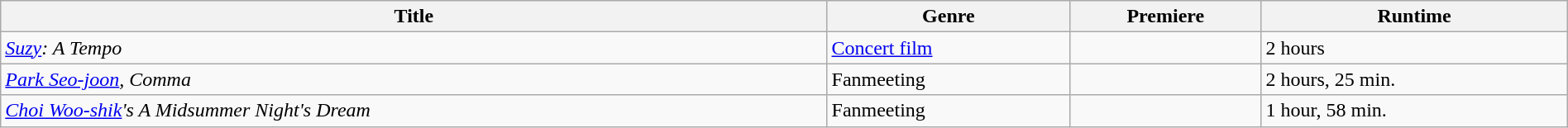<table class="wikitable sortable" style="width:100%">
<tr>
<th>Title</th>
<th>Genre</th>
<th>Premiere</th>
<th>Runtime</th>
</tr>
<tr>
<td><em><a href='#'>Suzy</a>: A Tempo</em></td>
<td><a href='#'>Concert film</a></td>
<td></td>
<td>2 hours</td>
</tr>
<tr>
<td><em><a href='#'>Park Seo-joon</a>, Comma</em></td>
<td>Fanmeeting</td>
<td></td>
<td>2 hours, 25 min.</td>
</tr>
<tr>
<td><em><a href='#'>Choi Woo-shik</a>'s A Midsummer Night's Dream</em></td>
<td>Fanmeeting</td>
<td></td>
<td>1 hour, 58 min.</td>
</tr>
</table>
